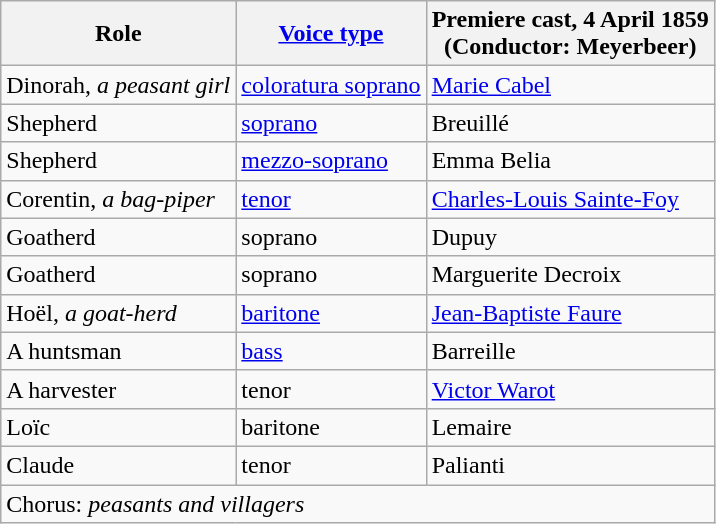<table class="wikitable">
<tr>
<th>Role</th>
<th><a href='#'>Voice type</a></th>
<th>Premiere cast, 4 April 1859<br>(Conductor: Meyerbeer)</th>
</tr>
<tr>
<td>Dinorah, <em>a peasant girl</em></td>
<td><a href='#'>coloratura soprano</a></td>
<td><a href='#'>Marie Cabel</a></td>
</tr>
<tr>
<td>Shepherd</td>
<td><a href='#'>soprano</a></td>
<td>Breuillé</td>
</tr>
<tr>
<td>Shepherd</td>
<td><a href='#'>mezzo-soprano</a></td>
<td>Emma Belia</td>
</tr>
<tr>
<td>Corentin, <em>a bag-piper</em></td>
<td><a href='#'>tenor</a></td>
<td><a href='#'>Charles-Louis Sainte-Foy</a></td>
</tr>
<tr>
<td>Goatherd</td>
<td>soprano</td>
<td>Dupuy</td>
</tr>
<tr>
<td>Goatherd</td>
<td>soprano</td>
<td>Marguerite Decroix</td>
</tr>
<tr>
<td>Hoël, <em>a goat-herd</em></td>
<td><a href='#'>baritone</a></td>
<td><a href='#'>Jean-Baptiste Faure</a></td>
</tr>
<tr>
<td>A huntsman</td>
<td><a href='#'>bass</a></td>
<td>Barreille</td>
</tr>
<tr>
<td>A harvester</td>
<td>tenor</td>
<td><a href='#'>Victor Warot</a></td>
</tr>
<tr>
<td>Loïc</td>
<td>baritone</td>
<td>Lemaire</td>
</tr>
<tr>
<td>Claude</td>
<td>tenor</td>
<td>Palianti</td>
</tr>
<tr>
<td colspan="3">Chorus: <em>peasants and villagers</em></td>
</tr>
</table>
